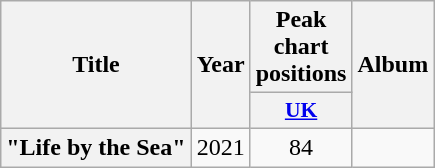<table class="wikitable plainrowheaders" style="text-align:center;">
<tr>
<th scope="col" rowspan="2">Title</th>
<th scope="col" rowspan="2">Year</th>
<th scope="col">Peak chart positions</th>
<th scope="col" rowspan="2">Album</th>
</tr>
<tr>
<th scope="col" style="width:2.5em;font-size:90%;"><a href='#'>UK</a><br></th>
</tr>
<tr>
<th scope="row">"Life by the Sea"<br></th>
<td>2021</td>
<td>84</td>
<td></td>
</tr>
</table>
